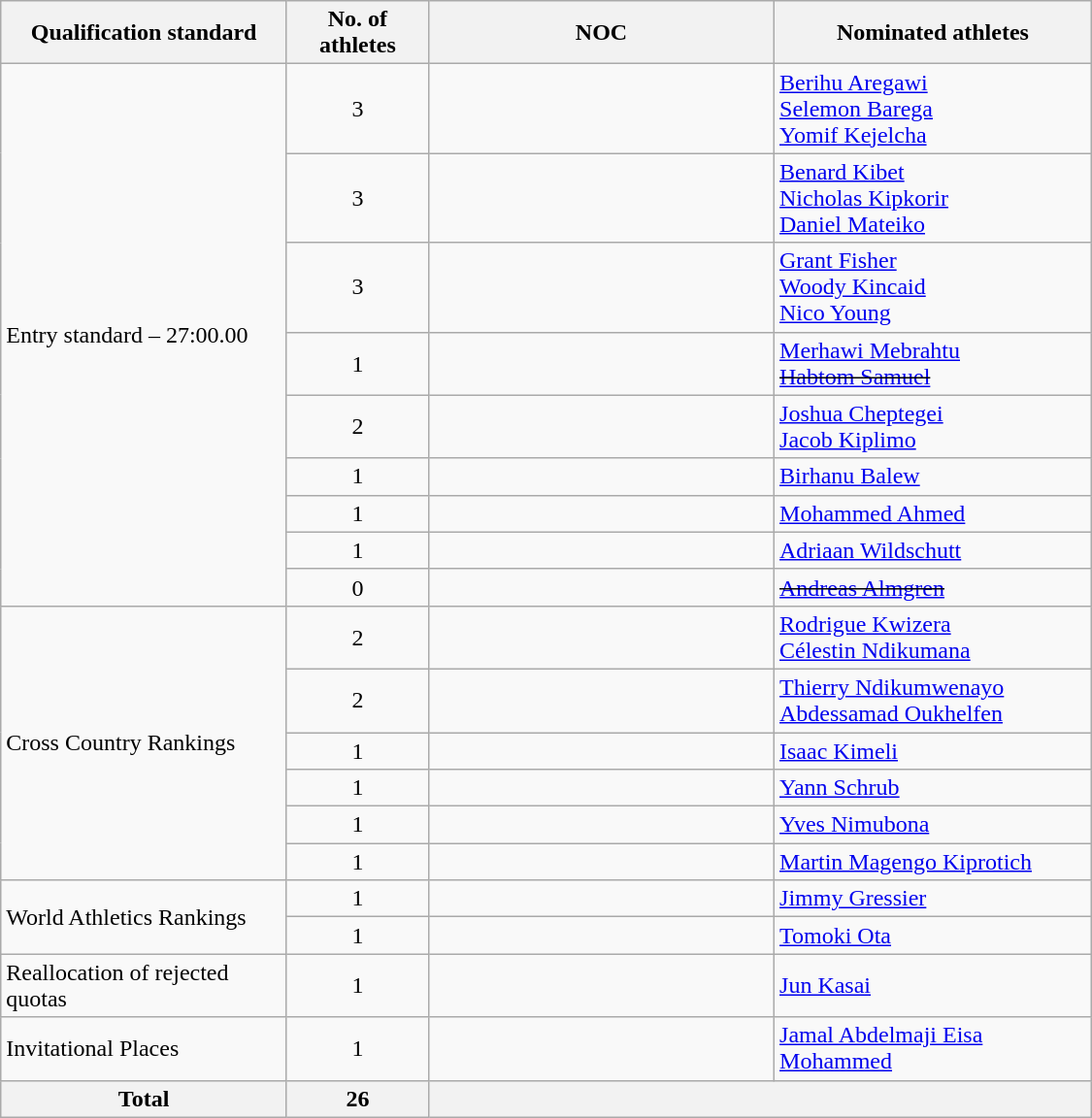<table class="wikitable sortable" style="text-align:left; width:750px;">
<tr>
<th>Qualification standard</th>
<th width=90>No. of athletes</th>
<th width=230>NOC</th>
<th>Nominated athletes</th>
</tr>
<tr>
<td rowspan=9>Entry standard – 27:00.00</td>
<td align=center>3</td>
<td></td>
<td><a href='#'>Berihu Aregawi</a><br><a href='#'>Selemon Barega</a><br><a href='#'>Yomif Kejelcha</a></td>
</tr>
<tr>
<td align=center>3</td>
<td></td>
<td><a href='#'>Benard Kibet</a><br><a href='#'>Nicholas Kipkorir</a><br><a href='#'>Daniel Mateiko</a></td>
</tr>
<tr>
<td align=center>3</td>
<td></td>
<td><a href='#'>Grant Fisher</a><br><a href='#'>Woody Kincaid</a><br><a href='#'>Nico Young</a></td>
</tr>
<tr>
<td align=center>1</td>
<td></td>
<td><a href='#'>Merhawi Mebrahtu</a><br><s><a href='#'>Habtom Samuel</a></s></td>
</tr>
<tr>
<td align=center>2</td>
<td></td>
<td><a href='#'>Joshua Cheptegei</a><br><a href='#'>Jacob Kiplimo</a></td>
</tr>
<tr>
<td align=center>1</td>
<td></td>
<td><a href='#'>Birhanu Balew</a></td>
</tr>
<tr>
<td align=center>1</td>
<td></td>
<td><a href='#'>Mohammed Ahmed</a></td>
</tr>
<tr>
<td align=center>1</td>
<td></td>
<td><a href='#'>Adriaan Wildschutt</a></td>
</tr>
<tr>
<td align=center>0</td>
<td><s></s></td>
<td><s><a href='#'>Andreas Almgren</a></s></td>
</tr>
<tr>
<td rowspan=6>Cross Country Rankings</td>
<td align=center>2</td>
<td></td>
<td><a href='#'>Rodrigue Kwizera</a><br><a href='#'>Célestin Ndikumana</a></td>
</tr>
<tr>
<td align=center>2</td>
<td></td>
<td><a href='#'>Thierry Ndikumwenayo</a><br><a href='#'>Abdessamad Oukhelfen</a></td>
</tr>
<tr>
<td align=center>1</td>
<td></td>
<td><a href='#'>Isaac Kimeli</a></td>
</tr>
<tr>
<td align=center>1</td>
<td></td>
<td><a href='#'>Yann Schrub</a></td>
</tr>
<tr>
<td align=center>1</td>
<td></td>
<td><a href='#'>Yves Nimubona</a></td>
</tr>
<tr>
<td align=center>1</td>
<td></td>
<td><a href='#'>Martin Magengo Kiprotich</a></td>
</tr>
<tr>
<td rowspan=2>World Athletics Rankings</td>
<td align=center>1</td>
<td></td>
<td><a href='#'>Jimmy Gressier</a></td>
</tr>
<tr>
<td align=center>1</td>
<td></td>
<td><a href='#'>Tomoki Ota</a></td>
</tr>
<tr>
<td>Reallocation of rejected quotas</td>
<td align=center>1</td>
<td></td>
<td><a href='#'>Jun Kasai</a></td>
</tr>
<tr>
<td>Invitational Places</td>
<td align=center>1</td>
<td></td>
<td><a href='#'>Jamal Abdelmaji Eisa Mohammed</a></td>
</tr>
<tr>
<th>Total</th>
<th>26</th>
<th colspan=2></th>
</tr>
</table>
